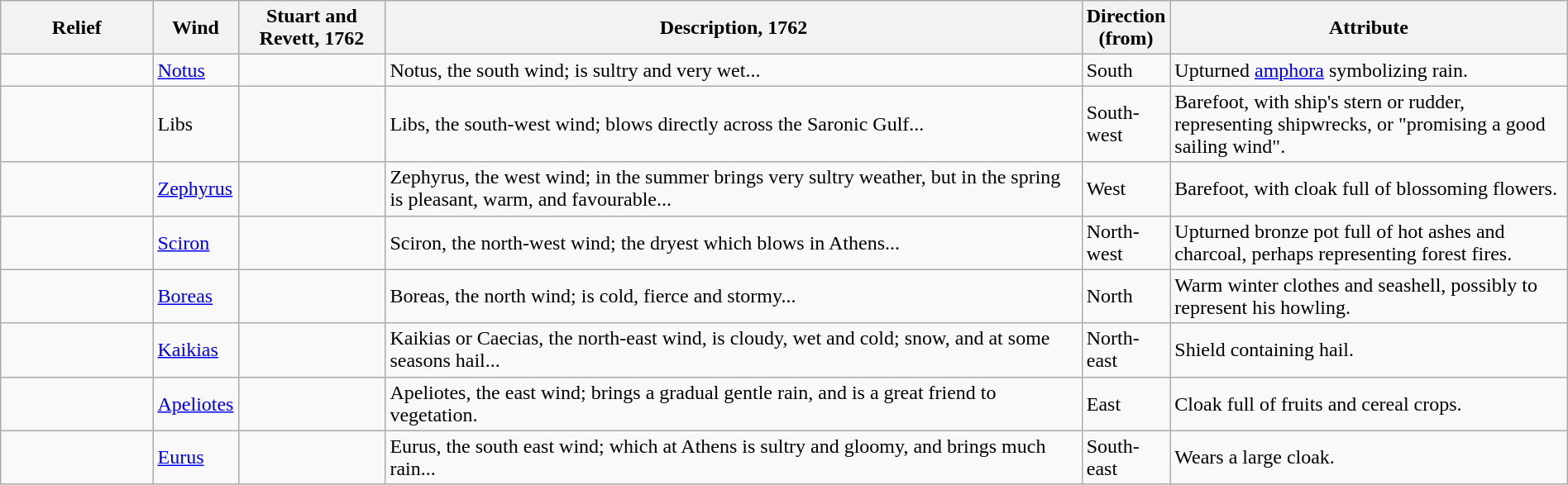<table class="wikitable sortable" style="width:100%;">
<tr>
<th style="width:150px;">Relief</th>
<th style="width:50px;">Wind</th>
<th style="width:140px;">Stuart and Revett, 1762</th>
<th style="width:770px;">Description, 1762</th>
<th style="width:60px;">Direction (from)</th>
<th style="width:420px;">Attribute</th>
</tr>
<tr>
<td></td>
<td><a href='#'>Notus</a></td>
<td></td>
<td>Notus, the south wind; is sultry and very wet...</td>
<td>South</td>
<td>Upturned <a href='#'>amphora</a> symbolizing rain.</td>
</tr>
<tr>
<td></td>
<td>Libs</td>
<td></td>
<td>Libs, the south-west wind; blows directly across the Saronic Gulf...</td>
<td>South-west</td>
<td>Barefoot, with ship's stern or rudder, representing shipwrecks, or "promising a good sailing wind".</td>
</tr>
<tr>
<td></td>
<td><a href='#'>Zephyrus</a></td>
<td></td>
<td>Zephyrus, the west wind; in the summer brings very sultry weather, but in the spring is pleasant, warm, and favourable...</td>
<td>West</td>
<td>Barefoot, with cloak full of blossoming flowers.</td>
</tr>
<tr>
<td></td>
<td><a href='#'>Sciron</a></td>
<td></td>
<td>Sciron, the north-west wind; the dryest which blows in Athens...</td>
<td>North-west</td>
<td>Upturned bronze pot full of hot ashes and charcoal, perhaps representing forest fires.</td>
</tr>
<tr>
<td></td>
<td><a href='#'>Boreas</a></td>
<td></td>
<td>Boreas, the north wind; is cold, fierce and stormy...</td>
<td>North</td>
<td>Warm winter clothes and seashell, possibly to represent his howling.</td>
</tr>
<tr>
<td></td>
<td><a href='#'>Kaikias</a></td>
<td></td>
<td>Kaikias or Caecias, the north-east wind, is cloudy, wet and cold; snow, and at some seasons hail...</td>
<td>North-east</td>
<td>Shield containing hail.</td>
</tr>
<tr>
<td></td>
<td><a href='#'>Apeliotes</a></td>
<td></td>
<td>Apeliotes, the east wind; brings a gradual gentle rain, and is a great friend to vegetation.</td>
<td>East</td>
<td>Cloak full of fruits and cereal crops.</td>
</tr>
<tr>
<td></td>
<td><a href='#'>Eurus</a></td>
<td></td>
<td>Eurus, the south east wind; which at Athens is sultry and gloomy, and brings much rain...</td>
<td>South-east</td>
<td>Wears a large cloak.</td>
</tr>
</table>
